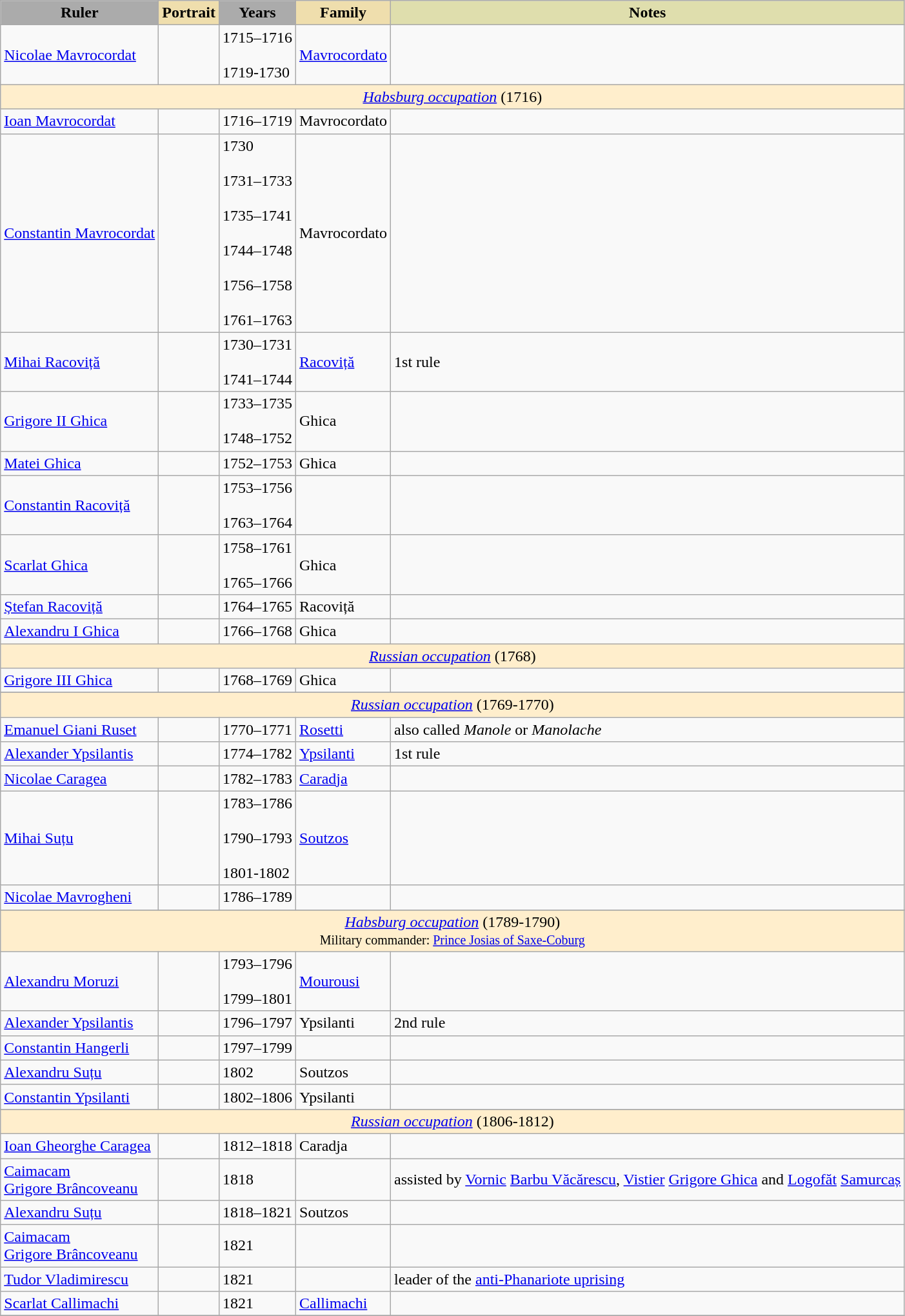<table class="wikitable sortable">
<tr>
<th style=background:#ababab;>Ruler</th>
<th style=background:#efdead;>Portrait</th>
<th style=background:#ababab;>Years</th>
<th style=background:#efdead;>Family</th>
<th style=background:#dfdead;>Notes</th>
</tr>
<tr>
<td><a href='#'>Nicolae Mavrocordat</a></td>
<td></td>
<td>1715–1716<br><br>1719-1730</td>
<td><a href='#'>Mavrocordato</a></td>
<td></td>
</tr>
<tr bgcolor=#fec>
<td colspan="5" align="center"><em><a href='#'>Habsburg occupation</a></em> (1716)</td>
</tr>
<tr>
<td><a href='#'>Ioan Mavrocordat</a></td>
<td></td>
<td>1716–1719</td>
<td>Mavrocordato</td>
<td></td>
</tr>
<tr>
<td><a href='#'>Constantin Mavrocordat</a></td>
<td></td>
<td>1730<br><br>1731–1733<br><br>1735–1741<br><br>1744–1748<br><br>1756–1758<br><br>1761–1763</td>
<td>Mavrocordato</td>
<td></td>
</tr>
<tr>
<td><a href='#'>Mihai Racoviță</a></td>
<td></td>
<td>1730–1731<br><br>1741–1744</td>
<td><a href='#'>Racoviță</a></td>
<td>1st rule</td>
</tr>
<tr>
<td><a href='#'>Grigore II Ghica</a></td>
<td></td>
<td>1733–1735<br><br>1748–1752</td>
<td>Ghica</td>
<td></td>
</tr>
<tr>
<td><a href='#'>Matei Ghica</a></td>
<td></td>
<td>1752–1753</td>
<td>Ghica</td>
<td></td>
</tr>
<tr>
<td><a href='#'>Constantin Racoviță</a></td>
<td></td>
<td>1753–1756<br><br>1763–1764</td>
<td></td>
<td></td>
</tr>
<tr>
<td><a href='#'>Scarlat Ghica</a></td>
<td></td>
<td>1758–1761<br><br>1765–1766</td>
<td>Ghica</td>
<td></td>
</tr>
<tr>
<td><a href='#'>Ștefan Racoviță</a></td>
<td></td>
<td>1764–1765</td>
<td>Racoviță</td>
<td></td>
</tr>
<tr>
<td><a href='#'>Alexandru I Ghica</a></td>
<td></td>
<td>1766–1768</td>
<td>Ghica</td>
<td></td>
</tr>
<tr bgcolor=#fec>
<td colspan="5" align="center"><em><a href='#'>Russian occupation</a></em> (1768)</td>
</tr>
<tr>
<td><a href='#'>Grigore III Ghica</a></td>
<td></td>
<td>1768–1769</td>
<td>Ghica</td>
<td></td>
</tr>
<tr>
</tr>
<tr bgcolor=#fec>
<td colspan="5" align="center"><em><a href='#'>Russian occupation</a></em> (1769-1770)</td>
</tr>
<tr>
<td><a href='#'>Emanuel Giani Ruset</a></td>
<td></td>
<td>1770–1771</td>
<td><a href='#'>Rosetti</a></td>
<td>also called <em>Manole</em> or <em>Manolache</em></td>
</tr>
<tr>
<td><a href='#'>Alexander Ypsilantis</a></td>
<td></td>
<td>1774–1782</td>
<td><a href='#'>Ypsilanti</a></td>
<td>1st rule</td>
</tr>
<tr>
<td><a href='#'>Nicolae Caragea</a></td>
<td></td>
<td>1782–1783</td>
<td><a href='#'>Caradja</a></td>
<td></td>
</tr>
<tr>
<td><a href='#'>Mihai Suțu</a></td>
<td></td>
<td>1783–1786<br><br>1790–1793<br><br>1801-1802</td>
<td><a href='#'>Soutzos</a></td>
<td></td>
</tr>
<tr>
<td><a href='#'>Nicolae Mavrogheni</a></td>
<td></td>
<td>1786–1789</td>
<td></td>
<td></td>
</tr>
<tr>
</tr>
<tr bgcolor=#fec>
<td colspan="5" align="center"><em><a href='#'>Habsburg occupation</a></em> (1789-1790)<br><small>Military commander: <a href='#'>Prince Josias of Saxe-Coburg</a></small></td>
</tr>
<tr>
<td><a href='#'>Alexandru Moruzi</a></td>
<td></td>
<td>1793–1796<br><br>1799–1801</td>
<td><a href='#'>Mourousi</a></td>
<td></td>
</tr>
<tr>
<td><a href='#'>Alexander Ypsilantis</a></td>
<td></td>
<td>1796–1797</td>
<td>Ypsilanti</td>
<td>2nd rule</td>
</tr>
<tr>
<td><a href='#'>Constantin Hangerli</a></td>
<td></td>
<td>1797–1799</td>
<td></td>
<td></td>
</tr>
<tr>
<td><a href='#'>Alexandru Suțu</a></td>
<td></td>
<td>1802</td>
<td>Soutzos</td>
<td></td>
</tr>
<tr>
<td><a href='#'>Constantin Ypsilanti</a></td>
<td></td>
<td>1802–1806</td>
<td>Ypsilanti</td>
<td></td>
</tr>
<tr>
</tr>
<tr bgcolor=#fec>
<td colspan="5" align="center"><em><a href='#'>Russian occupation</a></em> (1806-1812)</td>
</tr>
<tr>
<td><a href='#'>Ioan Gheorghe Caragea</a></td>
<td></td>
<td>1812–1818</td>
<td>Caradja</td>
<td></td>
</tr>
<tr>
<td><a href='#'>Caimacam</a><br><a href='#'>Grigore Brâncoveanu</a></td>
<td></td>
<td>1818</td>
<td></td>
<td>assisted by <a href='#'>Vornic</a> <a href='#'>Barbu Văcărescu</a>, <a href='#'>Vistier</a> <a href='#'>Grigore Ghica</a> and <a href='#'>Logofăt</a> <a href='#'>Samurcaș</a></td>
</tr>
<tr>
<td><a href='#'>Alexandru Suțu</a></td>
<td></td>
<td>1818–1821</td>
<td>Soutzos</td>
<td></td>
</tr>
<tr>
<td><a href='#'>Caimacam</a><br><a href='#'>Grigore Brâncoveanu</a></td>
<td></td>
<td>1821</td>
<td></td>
<td></td>
</tr>
<tr>
<td><a href='#'>Tudor Vladimirescu</a></td>
<td></td>
<td>1821</td>
<td></td>
<td>leader of the <a href='#'>anti-Phanariote uprising</a></td>
</tr>
<tr>
<td><a href='#'>Scarlat Callimachi</a></td>
<td></td>
<td>1821</td>
<td><a href='#'>Callimachi</a></td>
<td></td>
</tr>
<tr>
</tr>
</table>
